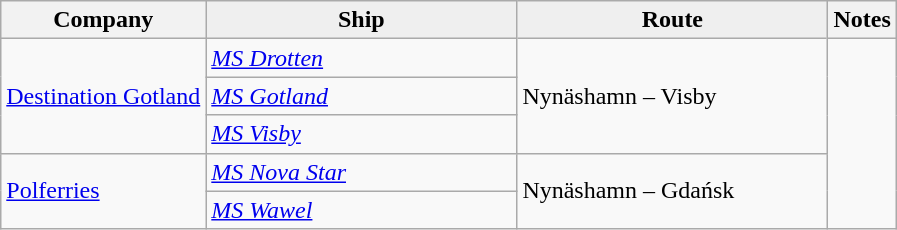<table class="wikitable">
<tr>
<th>Company</th>
<th style="background: #efefef; border-bottom: 1px;width:200px;">Ship</th>
<th style="background: #efefef; border-bottom: 1px;width:200px;">Route</th>
<th>Notes</th>
</tr>
<tr>
<td rowspan="3"> <a href='#'>Destination Gotland</a></td>
<td rowspan="1"><em><a href='#'>MS Drotten</a></em></td>
<td rowspan="3">Nynäshamn – Visby</td>
</tr>
<tr>
<td rowspan="1"><em><a href='#'>MS Gotland</a></em></td>
</tr>
<tr>
<td rowspan="1"><em><a href='#'>MS Visby</a></em></td>
</tr>
<tr>
<td rowspan="2"> <a href='#'>Polferries</a></td>
<td rowspan="1"><em><a href='#'>MS Nova Star</a></em></td>
<td rowspan="2">Nynäshamn – Gdańsk</td>
</tr>
<tr>
<td rowspan="1"><em><a href='#'>MS Wawel</a></em></td>
</tr>
</table>
